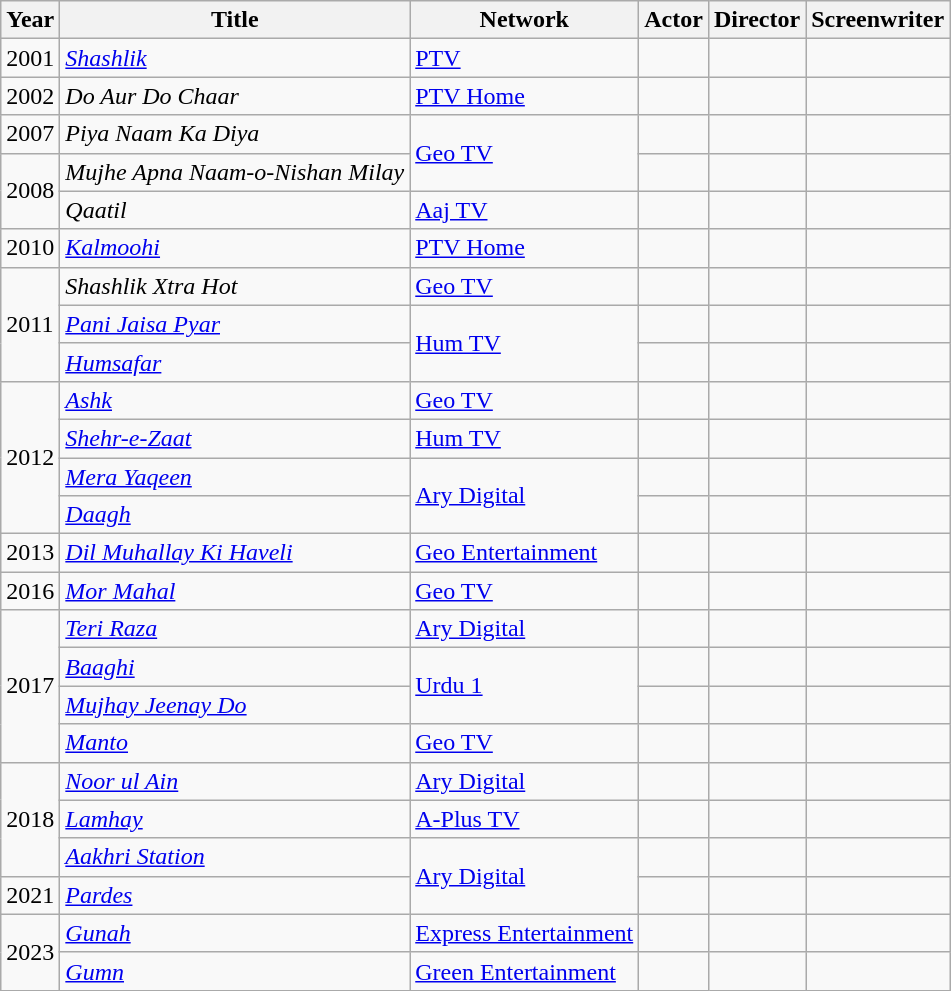<table class="wikitable sortable">
<tr>
<th>Year</th>
<th>Title</th>
<th>Network</th>
<th>Actor</th>
<th>Director</th>
<th>Screenwriter</th>
</tr>
<tr>
<td>2001</td>
<td><em><a href='#'>Shashlik</a></em></td>
<td><a href='#'>PTV</a></td>
<td></td>
<td></td>
<td></td>
</tr>
<tr>
<td>2002</td>
<td><em>Do Aur Do Chaar</em></td>
<td><a href='#'>PTV Home</a></td>
<td></td>
<td></td>
<td></td>
</tr>
<tr>
<td>2007</td>
<td><em>Piya Naam Ka Diya</em></td>
<td rowspan="2"><a href='#'>Geo TV</a></td>
<td></td>
<td></td>
<td></td>
</tr>
<tr>
<td rowspan="2">2008</td>
<td><em>Mujhe Apna Naam-o-Nishan Milay</em></td>
<td></td>
<td></td>
<td></td>
</tr>
<tr>
<td><em>Qaatil</em></td>
<td><a href='#'>Aaj TV</a></td>
<td></td>
<td></td>
<td></td>
</tr>
<tr>
<td>2010</td>
<td><em><a href='#'>Kalmoohi</a></em></td>
<td><a href='#'>PTV Home</a></td>
<td></td>
<td></td>
<td></td>
</tr>
<tr>
<td rowspan="3">2011</td>
<td><em>Shashlik Xtra Hot</em></td>
<td><a href='#'>Geo TV</a></td>
<td></td>
<td></td>
<td></td>
</tr>
<tr>
<td><em><a href='#'>Pani Jaisa Pyar</a></em></td>
<td rowspan="2"><a href='#'>Hum TV</a></td>
<td></td>
<td></td>
<td></td>
</tr>
<tr>
<td><em><a href='#'>Humsafar</a></em></td>
<td></td>
<td></td>
<td></td>
</tr>
<tr>
<td rowspan="4">2012</td>
<td><em><a href='#'>Ashk</a></em></td>
<td><a href='#'>Geo TV</a></td>
<td></td>
<td></td>
<td></td>
</tr>
<tr>
<td><em><a href='#'>Shehr-e-Zaat</a></em></td>
<td><a href='#'>Hum TV</a></td>
<td></td>
<td></td>
<td></td>
</tr>
<tr>
<td><em><a href='#'>Mera Yaqeen</a></em></td>
<td rowspan="2"><a href='#'>Ary Digital</a></td>
<td></td>
<td></td>
<td></td>
</tr>
<tr>
<td><em><a href='#'>Daagh</a></em></td>
<td></td>
<td></td>
<td></td>
</tr>
<tr>
<td>2013</td>
<td><em><a href='#'>Dil Muhallay Ki Haveli</a></em></td>
<td><a href='#'>Geo Entertainment</a></td>
<td></td>
<td></td>
<td></td>
</tr>
<tr>
<td>2016</td>
<td><em><a href='#'>Mor Mahal</a></em></td>
<td><a href='#'>Geo TV</a></td>
<td></td>
<td></td>
<td></td>
</tr>
<tr>
<td rowspan="4">2017</td>
<td><em><a href='#'>Teri Raza</a></em></td>
<td><a href='#'>Ary Digital</a></td>
<td></td>
<td></td>
<td></td>
</tr>
<tr>
<td><em><a href='#'>Baaghi</a></em></td>
<td rowspan="2"><a href='#'>Urdu 1</a></td>
<td></td>
<td></td>
<td></td>
</tr>
<tr>
<td><em><a href='#'>Mujhay Jeenay Do</a></em></td>
<td></td>
<td></td>
<td></td>
</tr>
<tr>
<td><em><a href='#'>Manto</a></em></td>
<td><a href='#'>Geo TV</a></td>
<td></td>
<td></td>
<td></td>
</tr>
<tr>
<td rowspan="3">2018</td>
<td><em><a href='#'>Noor ul Ain</a></em></td>
<td><a href='#'>Ary Digital</a></td>
<td></td>
<td></td>
<td></td>
</tr>
<tr>
<td><em><a href='#'>Lamhay</a></em></td>
<td><a href='#'>A-Plus TV</a></td>
<td></td>
<td></td>
<td></td>
</tr>
<tr>
<td><em><a href='#'>Aakhri Station</a></em></td>
<td rowspan="2"><a href='#'>Ary Digital</a></td>
<td></td>
<td></td>
<td></td>
</tr>
<tr>
<td>2021</td>
<td><em><a href='#'>Pardes</a></em></td>
<td></td>
<td></td>
<td></td>
</tr>
<tr>
<td rowspan="2">2023</td>
<td><em><a href='#'>Gunah</a></em></td>
<td><a href='#'>Express Entertainment</a></td>
<td></td>
<td></td>
<td></td>
</tr>
<tr>
<td><em><a href='#'>Gumn</a></em></td>
<td><a href='#'>Green Entertainment</a></td>
<td></td>
<td></td>
<td></td>
</tr>
</table>
